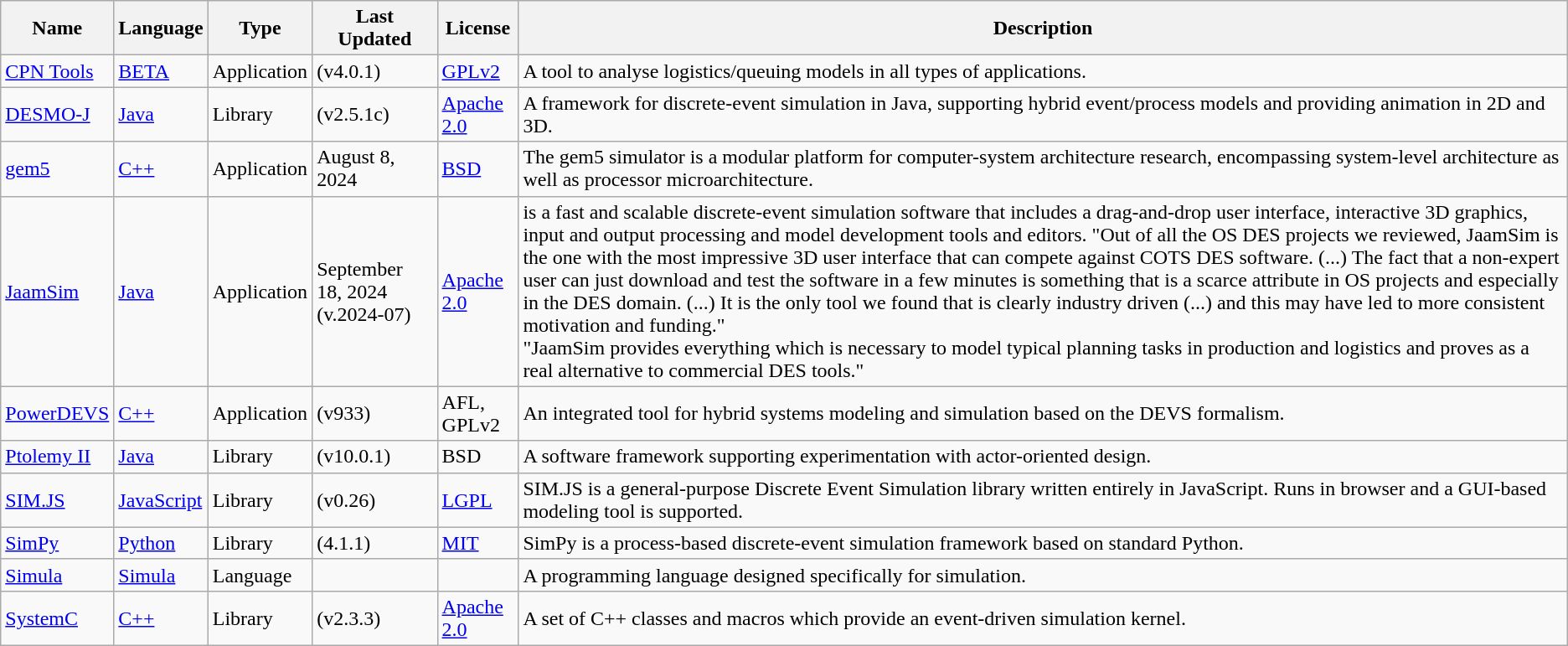<table class="wikitable sortable">
<tr>
<th scope="col">Name</th>
<th scope="col">Language</th>
<th scope="col">Type</th>
<th scope="col">Last Updated</th>
<th scope="col">License</th>
<th scope="col" class="unsortable">Description</th>
</tr>
<tr>
<td><a href='#'>CPN Tools</a></td>
<td><a href='#'>BETA</a></td>
<td>Application</td>
<td> (v4.0.1)</td>
<td><a href='#'>GPLv2</a></td>
<td>A tool to analyse logistics/queuing models in all types of applications.</td>
</tr>
<tr>
<td><a href='#'>DESMO-J</a></td>
<td><a href='#'>Java</a></td>
<td>Library</td>
<td> (v2.5.1c)</td>
<td><a href='#'>Apache 2.0</a></td>
<td>A framework for discrete-event simulation in Java, supporting hybrid event/process models and providing animation in 2D and 3D.</td>
</tr>
<tr>
<td><a href='#'>gem5</a></td>
<td><a href='#'>C++</a></td>
<td>Application</td>
<td>August 8, 2024</td>
<td><a href='#'>BSD</a></td>
<td>The gem5 simulator is a modular platform for computer-system architecture research, encompassing system-level architecture as well as processor microarchitecture.</td>
</tr>
<tr>
<td><a href='#'>JaamSim</a></td>
<td><a href='#'>Java</a></td>
<td>Application</td>
<td>September 18, 2024 (v.2024-07)</td>
<td><a href='#'>Apache 2.0</a></td>
<td> is a fast and scalable discrete-event simulation software that includes a drag-and-drop user interface, interactive 3D graphics, input and output processing and model development tools and editors.  "Out of all the OS DES projects we reviewed, JaamSim is the one with the most impressive 3D user interface that can compete against COTS DES software. (...) The fact that a non-expert user can just download and test the software in a few minutes is something that is a scarce attribute in OS projects and especially in the DES domain. (...) It is the only tool we found that is clearly industry driven (...) and this may have led to more consistent motivation and funding."<br>"JaamSim provides everything which is necessary to model typical planning tasks in production and logistics and proves as a real alternative to commercial DES tools."
</td>
</tr>
<tr>
<td><a href='#'>PowerDEVS</a></td>
<td><a href='#'>C++</a></td>
<td>Application</td>
<td> (v933)</td>
<td>AFL, GPLv2</td>
<td>An integrated tool for hybrid systems modeling and simulation based on the DEVS formalism.</td>
</tr>
<tr>
<td><a href='#'>Ptolemy II</a></td>
<td><a href='#'>Java</a></td>
<td>Library</td>
<td> (v10.0.1)</td>
<td>BSD</td>
<td>A software framework supporting experimentation with actor-oriented design.</td>
</tr>
<tr>
<td><a href='#'>SIM.JS</a></td>
<td><a href='#'>JavaScript</a></td>
<td>Library</td>
<td> (v0.26)</td>
<td><a href='#'>LGPL</a></td>
<td>SIM.JS is a general-purpose Discrete Event Simulation library written entirely in JavaScript. Runs in browser and a GUI-based modeling tool is supported.</td>
</tr>
<tr>
<td><a href='#'>SimPy</a></td>
<td><a href='#'>Python</a></td>
<td>Library</td>
<td> (4.1.1)</td>
<td><a href='#'>MIT</a></td>
<td>SimPy is a process-based discrete-event simulation framework based on standard Python.</td>
</tr>
<tr>
<td><a href='#'>Simula</a></td>
<td><a href='#'>Simula</a></td>
<td>Language</td>
<td></td>
<td></td>
<td>A programming language designed specifically for simulation.</td>
</tr>
<tr>
<td><a href='#'>SystemC</a></td>
<td><a href='#'>C++</a></td>
<td>Library</td>
<td> (v2.3.3)</td>
<td><a href='#'>Apache 2.0</a></td>
<td>A set of C++ classes and macros which provide an event-driven simulation kernel.</td>
</tr>
</table>
